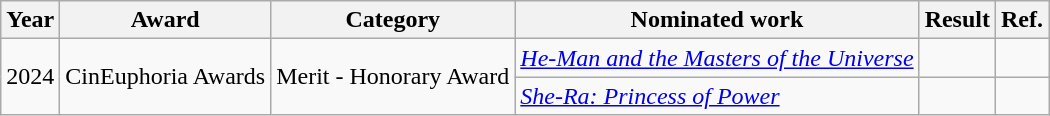<table class="wikitable">
<tr>
<th>Year</th>
<th>Award</th>
<th>Category</th>
<th>Nominated work</th>
<th>Result</th>
<th>Ref.</th>
</tr>
<tr>
<td rowspan="2">2024</td>
<td rowspan="2">CinEuphoria Awards</td>
<td rowspan="2">Merit - Honorary Award</td>
<td><em><a href='#'>He-Man and the Masters of the Universe</a></em></td>
<td></td>
<td></td>
</tr>
<tr>
<td><em><a href='#'>She-Ra: Princess of Power</a></em></td>
<td></td>
<td></td>
</tr>
</table>
